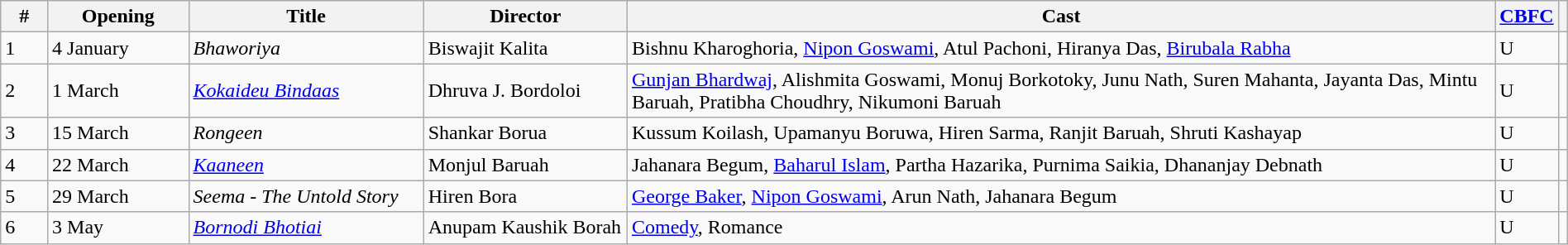<table class="wikitable sortable" style="width:100%;">
<tr>
<th width="3%">#</th>
<th width="9%">Opening</th>
<th width="15%">Title</th>
<th width="13%">Director</th>
<th>Cast</th>
<th><a href='#'>CBFC</a></th>
<th></th>
</tr>
<tr>
<td>1</td>
<td>4 January</td>
<td><em>Bhaworiya</em></td>
<td>Biswajit Kalita</td>
<td>Bishnu Kharoghoria, <a href='#'>Nipon Goswami</a>, Atul Pachoni, Hiranya Das, <a href='#'>Birubala Rabha</a></td>
<td>U</td>
<td align="center"></td>
</tr>
<tr>
<td>2</td>
<td>1 March</td>
<td><em><a href='#'>Kokaideu Bindaas</a></em></td>
<td>Dhruva J. Bordoloi</td>
<td><a href='#'>Gunjan Bhardwaj</a>, Alishmita Goswami, Monuj Borkotoky, Junu Nath, Suren Mahanta, Jayanta Das, Mintu Baruah, Pratibha Choudhry, Nikumoni Baruah</td>
<td>U</td>
<td align="center"></td>
</tr>
<tr>
<td>3</td>
<td>15 March</td>
<td><em>Rongeen</em></td>
<td>Shankar Borua</td>
<td>Kussum Koilash, Upamanyu Boruwa, Hiren Sarma, Ranjit Baruah, Shruti Kashayap</td>
<td>U</td>
<td align="center"></td>
</tr>
<tr>
<td>4</td>
<td>22 March</td>
<td><a href='#'><em>Kaaneen</em></a></td>
<td>Monjul Baruah</td>
<td>Jahanara Begum, <a href='#'>Baharul Islam</a>, Partha Hazarika, Purnima Saikia, Dhananjay Debnath</td>
<td>U</td>
<td align="center"></td>
</tr>
<tr>
<td>5</td>
<td>29 March</td>
<td><em>Seema - The Untold Story</em></td>
<td>Hiren Bora</td>
<td><a href='#'>George Baker</a>, <a href='#'>Nipon Goswami</a>, Arun Nath, Jahanara Begum</td>
<td>U</td>
<td align="center"></td>
</tr>
<tr>
<td>6</td>
<td>3 May</td>
<td><em><a href='#'>Bornodi Bhotiai</a></em></td>
<td>Anupam Kaushik Borah</td>
<td><a href='#'>Comedy</a>, Romance</td>
<td>U</td>
<td align="center"><br></td>
</tr>
</table>
